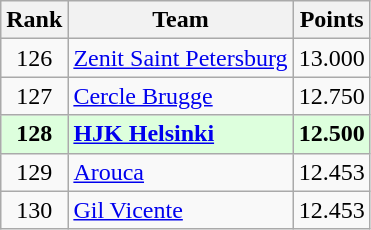<table class="wikitable" style="text-align: center;">
<tr>
<th>Rank</th>
<th>Team</th>
<th>Points</th>
</tr>
<tr>
<td>126</td>
<td align="left"> <a href='#'>Zenit Saint Petersburg</a></td>
<td>13.000</td>
</tr>
<tr>
<td>127</td>
<td align="left"> <a href='#'>Cercle Brugge</a></td>
<td>12.750</td>
</tr>
<tr bgcolor="#ddffdd" style="font-weight:bold">
<td>128</td>
<td align="left"> <a href='#'>HJK Helsinki</a></td>
<td>12.500</td>
</tr>
<tr>
<td>129</td>
<td align="left"> <a href='#'>Arouca</a></td>
<td>12.453</td>
</tr>
<tr>
<td>130</td>
<td align="left"> <a href='#'>Gil Vicente</a></td>
<td>12.453</td>
</tr>
</table>
